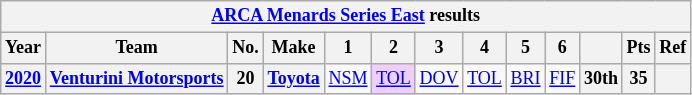<table class="wikitable" style="text-align:center; font-size:75%">
<tr>
<th colspan=15><a href='#'>ARCA Menards Series East</a> results</th>
</tr>
<tr>
<th>Year</th>
<th>Team</th>
<th>No.</th>
<th>Make</th>
<th>1</th>
<th>2</th>
<th>3</th>
<th>4</th>
<th>5</th>
<th>6</th>
<th></th>
<th>Pts</th>
<th>Ref</th>
</tr>
<tr>
<th><a href='#'>2020</a></th>
<th><a href='#'>Venturini Motorsports</a></th>
<th>20</th>
<th><a href='#'>Toyota</a></th>
<td><a href='#'>NSM</a></td>
<td style="background:#EFCFFF;"><a href='#'>TOL</a><br></td>
<td><a href='#'>DOV</a></td>
<td><a href='#'>TOL</a></td>
<td><a href='#'>BRI</a></td>
<td><a href='#'>FIF</a></td>
<th>30th</th>
<th>35</th>
<th></th>
</tr>
</table>
